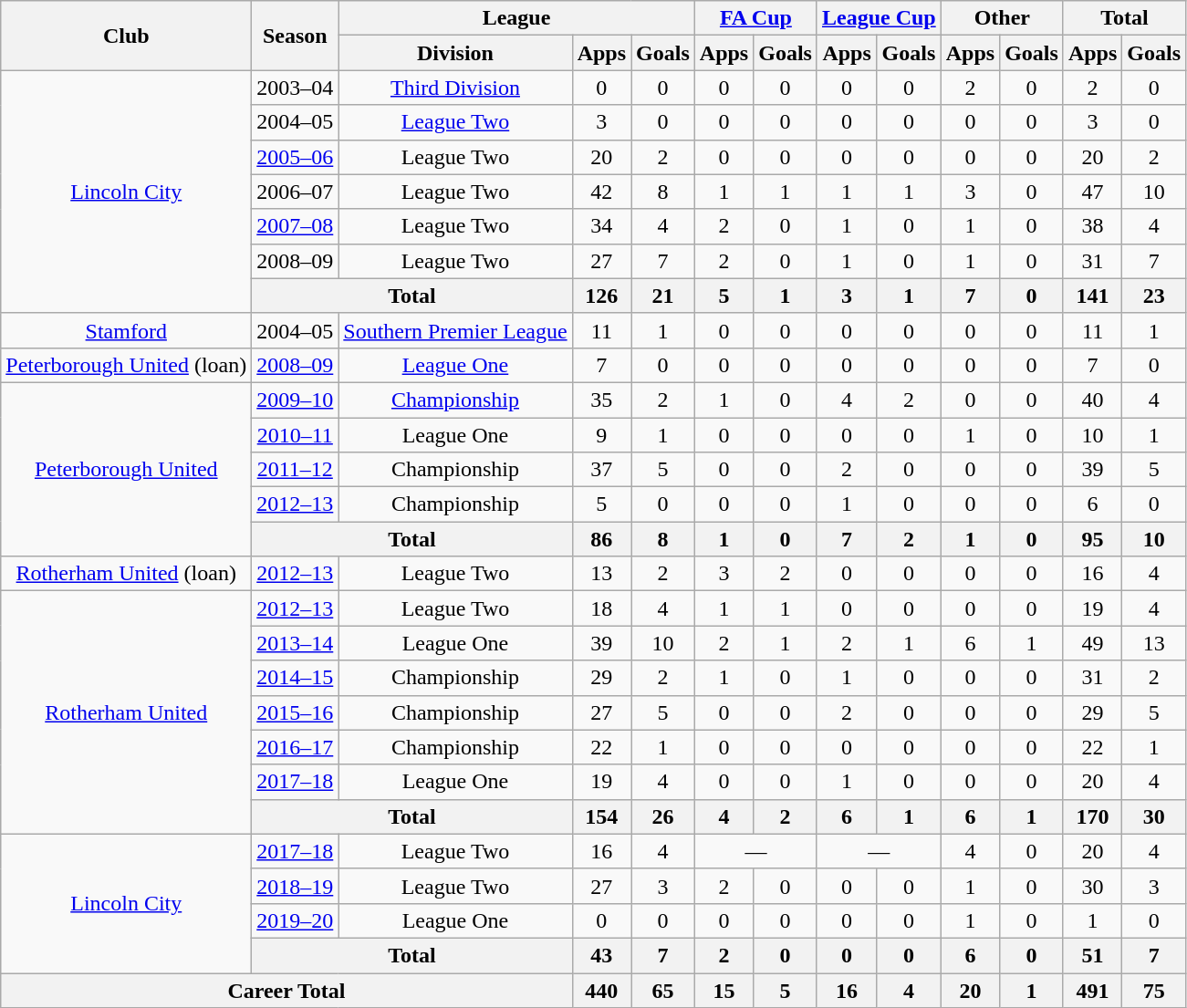<table class=wikitable style="text-align: center">
<tr>
<th rowspan=2>Club</th>
<th rowspan=2>Season</th>
<th colspan=3>League</th>
<th colspan=2><a href='#'>FA Cup</a></th>
<th colspan=2><a href='#'>League Cup</a></th>
<th colspan=2>Other</th>
<th colspan=2>Total</th>
</tr>
<tr>
<th>Division</th>
<th>Apps</th>
<th>Goals</th>
<th>Apps</th>
<th>Goals</th>
<th>Apps</th>
<th>Goals</th>
<th>Apps</th>
<th>Goals</th>
<th>Apps</th>
<th>Goals</th>
</tr>
<tr>
<td rowspan=7><a href='#'>Lincoln City</a></td>
<td>2003–04</td>
<td><a href='#'>Third Division</a></td>
<td>0</td>
<td>0</td>
<td>0</td>
<td>0</td>
<td>0</td>
<td>0</td>
<td>2</td>
<td>0</td>
<td>2</td>
<td>0</td>
</tr>
<tr>
<td>2004–05</td>
<td><a href='#'>League Two</a></td>
<td>3</td>
<td>0</td>
<td>0</td>
<td>0</td>
<td>0</td>
<td>0</td>
<td>0</td>
<td>0</td>
<td>3</td>
<td>0</td>
</tr>
<tr>
<td><a href='#'>2005–06</a></td>
<td>League Two</td>
<td>20</td>
<td>2</td>
<td>0</td>
<td>0</td>
<td>0</td>
<td>0</td>
<td>0</td>
<td>0</td>
<td>20</td>
<td>2</td>
</tr>
<tr>
<td>2006–07</td>
<td>League Two</td>
<td>42</td>
<td>8</td>
<td>1</td>
<td>1</td>
<td>1</td>
<td>1</td>
<td>3</td>
<td>0</td>
<td>47</td>
<td>10</td>
</tr>
<tr>
<td><a href='#'>2007–08</a></td>
<td>League Two</td>
<td>34</td>
<td>4</td>
<td>2</td>
<td>0</td>
<td>1</td>
<td>0</td>
<td>1</td>
<td>0</td>
<td>38</td>
<td>4</td>
</tr>
<tr>
<td>2008–09</td>
<td>League Two</td>
<td>27</td>
<td>7</td>
<td>2</td>
<td>0</td>
<td>1</td>
<td>0</td>
<td>1</td>
<td>0</td>
<td>31</td>
<td>7</td>
</tr>
<tr>
<th colspan=2>Total</th>
<th>126</th>
<th>21</th>
<th>5</th>
<th>1</th>
<th>3</th>
<th>1</th>
<th>7</th>
<th>0</th>
<th>141</th>
<th>23</th>
</tr>
<tr>
<td><a href='#'>Stamford</a></td>
<td>2004–05</td>
<td><a href='#'>Southern Premier League</a></td>
<td>11</td>
<td>1</td>
<td>0</td>
<td>0</td>
<td>0</td>
<td>0</td>
<td>0</td>
<td>0</td>
<td>11</td>
<td>1</td>
</tr>
<tr>
<td><a href='#'>Peterborough United</a> (loan)</td>
<td><a href='#'>2008–09</a></td>
<td><a href='#'>League One</a></td>
<td>7</td>
<td>0</td>
<td>0</td>
<td>0</td>
<td>0</td>
<td>0</td>
<td>0</td>
<td>0</td>
<td>7</td>
<td>0</td>
</tr>
<tr>
<td rowspan=5><a href='#'>Peterborough United</a></td>
<td><a href='#'>2009–10</a></td>
<td><a href='#'>Championship</a></td>
<td>35</td>
<td>2</td>
<td>1</td>
<td>0</td>
<td>4</td>
<td>2</td>
<td>0</td>
<td>0</td>
<td>40</td>
<td>4</td>
</tr>
<tr>
<td><a href='#'>2010–11</a></td>
<td>League One</td>
<td>9</td>
<td>1</td>
<td>0</td>
<td>0</td>
<td>0</td>
<td>0</td>
<td>1</td>
<td>0</td>
<td>10</td>
<td>1</td>
</tr>
<tr>
<td><a href='#'>2011–12</a></td>
<td>Championship</td>
<td>37</td>
<td>5</td>
<td>0</td>
<td>0</td>
<td>2</td>
<td>0</td>
<td>0</td>
<td>0</td>
<td>39</td>
<td>5</td>
</tr>
<tr>
<td><a href='#'>2012–13</a></td>
<td>Championship</td>
<td>5</td>
<td>0</td>
<td>0</td>
<td>0</td>
<td>1</td>
<td>0</td>
<td>0</td>
<td>0</td>
<td>6</td>
<td>0</td>
</tr>
<tr>
<th colspan=2>Total</th>
<th>86</th>
<th>8</th>
<th>1</th>
<th>0</th>
<th>7</th>
<th>2</th>
<th>1</th>
<th>0</th>
<th>95</th>
<th>10</th>
</tr>
<tr>
<td><a href='#'>Rotherham United</a> (loan)</td>
<td><a href='#'>2012–13</a></td>
<td>League Two</td>
<td>13</td>
<td>2</td>
<td>3</td>
<td>2</td>
<td>0</td>
<td>0</td>
<td>0</td>
<td>0</td>
<td>16</td>
<td>4</td>
</tr>
<tr>
<td rowspan=7><a href='#'>Rotherham United</a></td>
<td><a href='#'>2012–13</a></td>
<td>League Two</td>
<td>18</td>
<td>4</td>
<td>1</td>
<td>1</td>
<td>0</td>
<td>0</td>
<td>0</td>
<td>0</td>
<td>19</td>
<td>4</td>
</tr>
<tr>
<td><a href='#'>2013–14</a></td>
<td>League One</td>
<td>39</td>
<td>10</td>
<td>2</td>
<td>1</td>
<td>2</td>
<td>1</td>
<td>6</td>
<td>1</td>
<td>49</td>
<td>13</td>
</tr>
<tr>
<td><a href='#'>2014–15</a></td>
<td>Championship</td>
<td>29</td>
<td>2</td>
<td>1</td>
<td>0</td>
<td>1</td>
<td>0</td>
<td>0</td>
<td>0</td>
<td>31</td>
<td>2</td>
</tr>
<tr>
<td><a href='#'>2015–16</a></td>
<td>Championship</td>
<td>27</td>
<td>5</td>
<td>0</td>
<td>0</td>
<td>2</td>
<td>0</td>
<td>0</td>
<td>0</td>
<td>29</td>
<td>5</td>
</tr>
<tr>
<td><a href='#'>2016–17</a></td>
<td>Championship</td>
<td>22</td>
<td>1</td>
<td>0</td>
<td>0</td>
<td>0</td>
<td>0</td>
<td>0</td>
<td>0</td>
<td>22</td>
<td>1</td>
</tr>
<tr>
<td><a href='#'>2017–18</a></td>
<td>League One</td>
<td>19</td>
<td>4</td>
<td>0</td>
<td>0</td>
<td>1</td>
<td>0</td>
<td>0</td>
<td>0</td>
<td>20</td>
<td>4</td>
</tr>
<tr>
<th colspan=2>Total</th>
<th>154</th>
<th>26</th>
<th>4</th>
<th>2</th>
<th>6</th>
<th>1</th>
<th>6</th>
<th>1</th>
<th>170</th>
<th>30</th>
</tr>
<tr>
<td rowspan=4><a href='#'>Lincoln City</a></td>
<td><a href='#'>2017–18</a></td>
<td>League Two</td>
<td>16</td>
<td>4</td>
<td colspan="2">—</td>
<td colspan="2">—</td>
<td>4</td>
<td>0</td>
<td>20</td>
<td>4</td>
</tr>
<tr>
<td><a href='#'>2018–19</a></td>
<td>League Two</td>
<td>27</td>
<td>3</td>
<td>2</td>
<td>0</td>
<td>0</td>
<td>0</td>
<td>1</td>
<td>0</td>
<td>30</td>
<td>3</td>
</tr>
<tr>
<td><a href='#'>2019–20</a></td>
<td>League One</td>
<td>0</td>
<td>0</td>
<td>0</td>
<td>0</td>
<td>0</td>
<td>0</td>
<td>1</td>
<td>0</td>
<td>1</td>
<td>0</td>
</tr>
<tr>
<th colspan=2>Total</th>
<th>43</th>
<th>7</th>
<th>2</th>
<th>0</th>
<th>0</th>
<th>0</th>
<th>6</th>
<th>0</th>
<th>51</th>
<th>7</th>
</tr>
<tr>
<th colspan=3>Career Total</th>
<th>440</th>
<th>65</th>
<th>15</th>
<th>5</th>
<th>16</th>
<th>4</th>
<th>20</th>
<th>1</th>
<th>491</th>
<th>75</th>
</tr>
</table>
